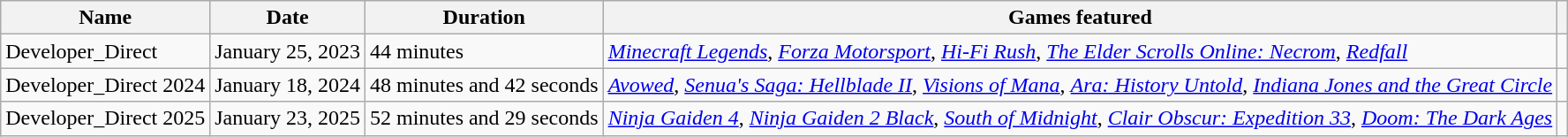<table class="wikitable">
<tr>
<th>Name</th>
<th>Date</th>
<th>Duration</th>
<th>Games featured</th>
<th></th>
</tr>
<tr>
<td>Developer_Direct</td>
<td>January 25, 2023</td>
<td>44 minutes</td>
<td><em><a href='#'>Minecraft Legends</a></em>, <em><a href='#'>Forza Motorsport</a></em>, <em><a href='#'>Hi-Fi Rush</a></em>, <em><a href='#'>The Elder Scrolls Online: Necrom</a></em>, <em><a href='#'>Redfall</a></em></td>
<td></td>
</tr>
<tr>
<td>Developer_Direct 2024</td>
<td>January 18, 2024</td>
<td>48 minutes and 42 seconds</td>
<td><em><a href='#'>Avowed</a></em>, <em><a href='#'>Senua's Saga: Hellblade II</a></em>, <em><a href='#'>Visions of Mana</a></em>, <em><a href='#'>Ara: History Untold</a></em>, <em><a href='#'>Indiana Jones and the Great Circle</a></em></td>
<td></td>
</tr>
<tr>
<td>Developer_Direct 2025</td>
<td>January 23, 2025</td>
<td>52 minutes and 29 seconds</td>
<td><em><a href='#'>Ninja Gaiden 4</a></em>, <em><a href='#'>Ninja Gaiden 2 Black</a></em>, <em><a href='#'>South of Midnight</a></em>, <em><a href='#'>Clair Obscur: Expedition 33</a></em>, <em><a href='#'>Doom: The Dark Ages</a></em></td>
<td></td>
</tr>
</table>
